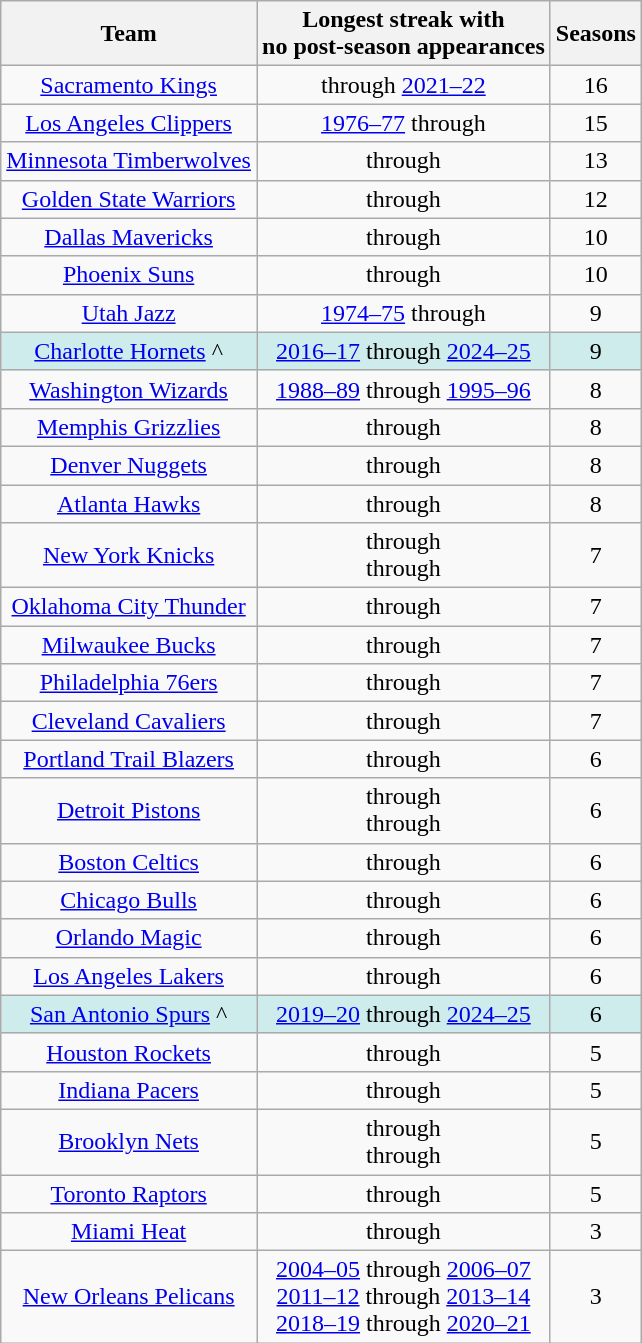<table class="wikitable sortable" style="text-align:center">
<tr>
<th>Team</th>
<th>Longest streak with<br> no post-season appearances</th>
<th>Seasons</th>
</tr>
<tr>
<td><a href='#'>Sacramento Kings</a></td>
<td> through <a href='#'>2021–22</a></td>
<td>16</td>
</tr>
<tr>
<td><a href='#'>Los Angeles Clippers</a></td>
<td><a href='#'>1976–77</a> through </td>
<td>15</td>
</tr>
<tr>
<td><a href='#'>Minnesota Timberwolves</a></td>
<td> through </td>
<td>13</td>
</tr>
<tr>
<td><a href='#'>Golden State Warriors</a></td>
<td> through </td>
<td>12</td>
</tr>
<tr>
<td><a href='#'>Dallas Mavericks</a></td>
<td> through </td>
<td>10</td>
</tr>
<tr>
<td><a href='#'>Phoenix Suns</a></td>
<td> through </td>
<td>10</td>
</tr>
<tr>
<td><a href='#'>Utah Jazz</a></td>
<td><a href='#'>1974–75</a> through </td>
<td>9</td>
</tr>
<tr>
<td style="background:#CFECEC"><a href='#'>Charlotte Hornets</a>  ^</td>
<td style="background:#CFECEC"><a href='#'>2016–17</a> through <a href='#'>2024–25</a></td>
<td style="background:#CFECEC">9</td>
</tr>
<tr>
<td><a href='#'>Washington Wizards</a></td>
<td><a href='#'>1988–89</a> through <a href='#'>1995–96</a></td>
<td>8</td>
</tr>
<tr>
<td><a href='#'>Memphis Grizzlies</a></td>
<td> through </td>
<td>8</td>
</tr>
<tr>
<td><a href='#'>Denver Nuggets</a></td>
<td> through </td>
<td>8</td>
</tr>
<tr>
<td><a href='#'>Atlanta Hawks</a></td>
<td> through </td>
<td>8</td>
</tr>
<tr>
<td><a href='#'>New York Knicks</a></td>
<td> through <br>   through </td>
<td>7</td>
</tr>
<tr>
<td><a href='#'>Oklahoma City Thunder</a> </td>
<td> through </td>
<td>7</td>
</tr>
<tr>
<td><a href='#'>Milwaukee Bucks</a></td>
<td> through </td>
<td>7</td>
</tr>
<tr>
<td><a href='#'>Philadelphia 76ers</a></td>
<td> through </td>
<td>7</td>
</tr>
<tr>
<td><a href='#'>Cleveland Cavaliers</a></td>
<td> through </td>
<td>7</td>
</tr>
<tr>
<td><a href='#'>Portland Trail Blazers</a></td>
<td> through </td>
<td>6</td>
</tr>
<tr>
<td><a href='#'>Detroit Pistons</a></td>
<td> through <br>  through </td>
<td>6</td>
</tr>
<tr>
<td><a href='#'>Boston Celtics</a></td>
<td> through </td>
<td>6</td>
</tr>
<tr>
<td><a href='#'>Chicago Bulls</a></td>
<td> through </td>
<td>6</td>
</tr>
<tr>
<td><a href='#'>Orlando Magic</a></td>
<td> through </td>
<td>6</td>
</tr>
<tr>
<td><a href='#'>Los Angeles Lakers</a></td>
<td> through </td>
<td>6</td>
</tr>
<tr>
<td style="background:#CFECEC"><a href='#'>San Antonio Spurs</a>  ^</td>
<td style="background:#CFECEC"><a href='#'>2019–20</a> through <a href='#'>2024–25</a></td>
<td style="background:#CFECEC">6</td>
</tr>
<tr>
<td><a href='#'>Houston Rockets</a></td>
<td> through </td>
<td>5</td>
</tr>
<tr>
<td><a href='#'>Indiana Pacers</a></td>
<td> through </td>
<td>5</td>
</tr>
<tr>
<td><a href='#'>Brooklyn Nets</a></td>
<td> through  <br> through </td>
<td>5</td>
</tr>
<tr>
<td><a href='#'>Toronto Raptors</a></td>
<td> through </td>
<td>5</td>
</tr>
<tr>
<td><a href='#'>Miami Heat</a></td>
<td> through </td>
<td>3</td>
</tr>
<tr>
<td><a href='#'>New Orleans Pelicans</a></td>
<td><a href='#'>2004–05</a> through <a href='#'>2006–07</a><br> <a href='#'>2011–12</a> through <a href='#'>2013–14</a><br> <a href='#'>2018–19</a> through <a href='#'>2020–21</a></td>
<td>3</td>
</tr>
</table>
